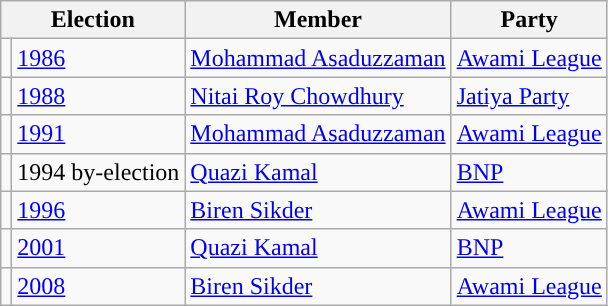<table class="wikitable">
<tr>
<th colspan="2">Election</th>
<th>Member</th>
<th>Party</th>
</tr>
<tr>
<td style="background-color:"></td>
<td><a href='#'>1986</a></td>
<td><a href='#'>Mohammad Asaduzzaman</a></td>
<td><a href='#'>Awami League</a></td>
</tr>
<tr>
<td style="background-color:"></td>
<td><a href='#'>1988</a></td>
<td><a href='#'>Nitai Roy Chowdhury</a></td>
<td><a href='#'>Jatiya Party</a></td>
</tr>
<tr>
<td style="background-color:"></td>
<td><a href='#'>1991</a></td>
<td><a href='#'>Mohammad Asaduzzaman</a></td>
<td><a href='#'>Awami League</a></td>
</tr>
<tr>
<td style="background-color:"></td>
<td>1994 by-election</td>
<td><a href='#'>Quazi Kamal</a></td>
<td><a href='#'>BNP</a></td>
</tr>
<tr>
<td style="background-color:"></td>
<td><a href='#'>1996</a></td>
<td><a href='#'>Biren Sikder</a></td>
<td><a href='#'>Awami League</a></td>
</tr>
<tr>
<td style="background-color:"></td>
<td><a href='#'>2001</a></td>
<td><a href='#'>Quazi Kamal</a></td>
<td><a href='#'>BNP</a></td>
</tr>
<tr>
<td style="background-color:"></td>
<td><a href='#'>2008</a></td>
<td><a href='#'>Biren Sikder</a></td>
<td><a href='#'>Awami League</a></td>
</tr>
</table>
